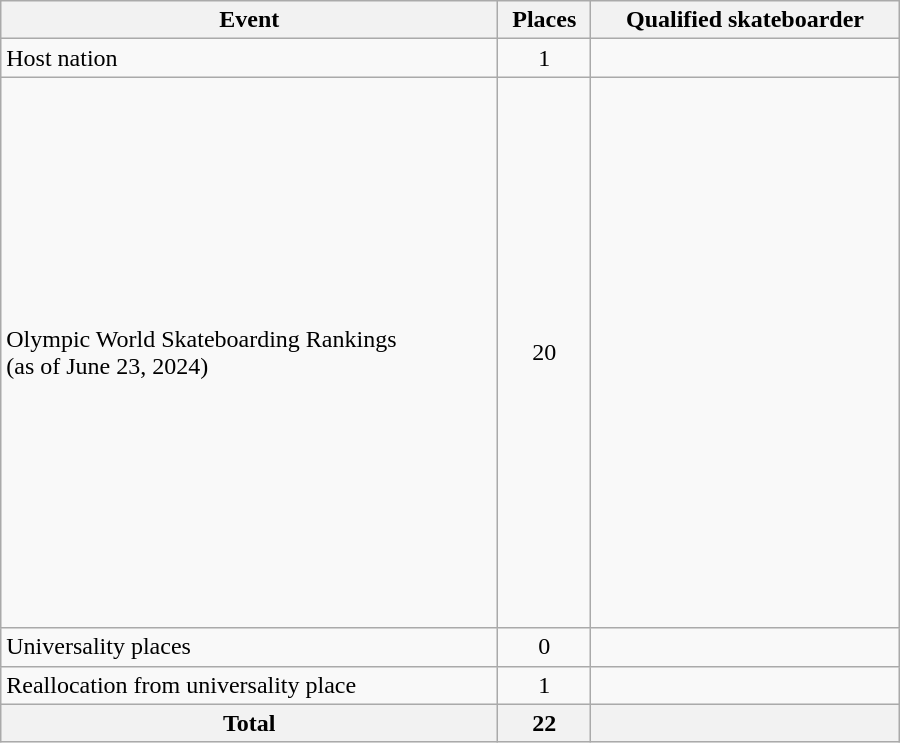<table class="wikitable" width=600>
<tr>
<th>Event</th>
<th>Places</th>
<th>Qualified skateboarder</th>
</tr>
<tr>
<td>Host nation</td>
<td align=center>1</td>
<td></td>
</tr>
<tr>
<td>Olympic World Skateboarding Rankings<br>(as of June 23, 2024)</td>
<td align=center>20</td>
<td><br><br><br><br><br><br><br><br><br><br><br><br><br><br><br><br><br><br><br><br></td>
</tr>
<tr>
<td>Universality places</td>
<td align=center>0</td>
<td></td>
</tr>
<tr>
<td>Reallocation from universality place</td>
<td align=center>1</td>
<td></td>
</tr>
<tr>
<th>Total</th>
<th>22</th>
<th></th>
</tr>
</table>
